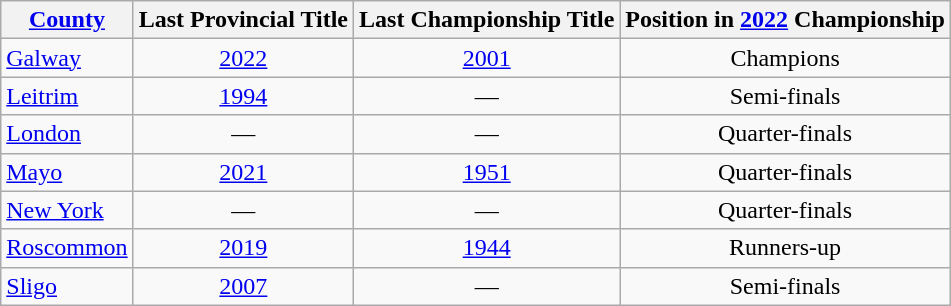<table class="wikitable sortable" style="text-align:center">
<tr>
<th><a href='#'>County</a></th>
<th>Last Provincial Title</th>
<th>Last Championship Title</th>
<th>Position in <a href='#'>2022</a> Championship</th>
</tr>
<tr>
<td style="text-align:left"> <a href='#'>Galway</a></td>
<td><a href='#'>2022</a></td>
<td><a href='#'>2001</a></td>
<td>Champions</td>
</tr>
<tr>
<td style="text-align:left"> <a href='#'>Leitrim</a></td>
<td><a href='#'>1994</a></td>
<td>—</td>
<td>Semi-finals</td>
</tr>
<tr>
<td style="text-align:left"> <a href='#'>London</a></td>
<td>—</td>
<td>—</td>
<td>Quarter-finals</td>
</tr>
<tr>
<td style="text-align:left"> <a href='#'>Mayo</a></td>
<td><a href='#'>2021</a></td>
<td><a href='#'>1951</a></td>
<td>Quarter-finals</td>
</tr>
<tr>
<td style="text-align:left"> <a href='#'>New York</a></td>
<td>—</td>
<td>—</td>
<td>Quarter-finals</td>
</tr>
<tr>
<td style="text-align:left"> <a href='#'>Roscommon</a></td>
<td><a href='#'>2019</a></td>
<td><a href='#'>1944</a></td>
<td>Runners-up</td>
</tr>
<tr>
<td style="text-align:left"> <a href='#'>Sligo</a></td>
<td><a href='#'>2007</a></td>
<td>—</td>
<td>Semi-finals</td>
</tr>
</table>
